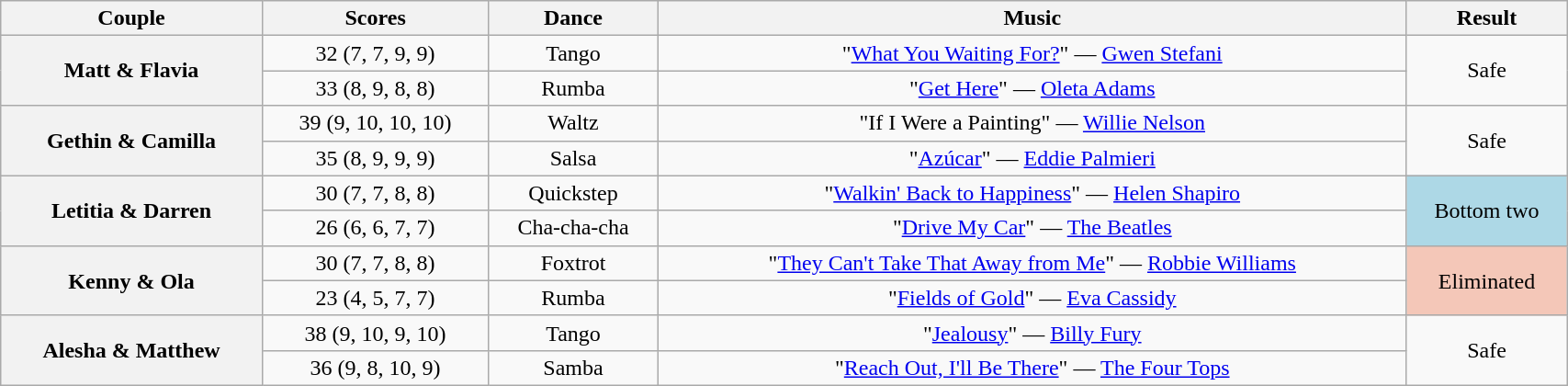<table class="wikitable sortable" style="text-align:center; width:90%">
<tr>
<th scope="col">Couple</th>
<th scope="col">Scores</th>
<th scope="col" class="unsortable">Dance</th>
<th scope="col" class="unsortable">Music</th>
<th scope="col" class="unsortable">Result</th>
</tr>
<tr>
<th scope="row" rowspan=2>Matt & Flavia</th>
<td>32 (7, 7, 9, 9)</td>
<td>Tango</td>
<td>"<a href='#'>What You Waiting For?</a>" — <a href='#'>Gwen Stefani</a></td>
<td rowspan=2>Safe</td>
</tr>
<tr>
<td>33 (8, 9, 8, 8)</td>
<td>Rumba</td>
<td>"<a href='#'>Get Here</a>" — <a href='#'>Oleta Adams</a></td>
</tr>
<tr>
<th scope="row" rowspan=2>Gethin & Camilla</th>
<td>39 (9, 10, 10, 10)</td>
<td>Waltz</td>
<td>"If I Were a Painting" — <a href='#'>Willie Nelson</a></td>
<td rowspan=2>Safe</td>
</tr>
<tr>
<td>35 (8, 9, 9, 9)</td>
<td>Salsa</td>
<td>"<a href='#'>Azúcar</a>" — <a href='#'>Eddie Palmieri</a></td>
</tr>
<tr>
<th scope="row" rowspan=2>Letitia & Darren</th>
<td>30 (7, 7, 8, 8)</td>
<td>Quickstep</td>
<td>"<a href='#'>Walkin' Back to Happiness</a>" — <a href='#'>Helen Shapiro</a></td>
<td rowspan=2 bgcolor="lightblue">Bottom two</td>
</tr>
<tr>
<td>26 (6, 6, 7, 7)</td>
<td>Cha-cha-cha</td>
<td>"<a href='#'>Drive My Car</a>" — <a href='#'>The Beatles</a></td>
</tr>
<tr>
<th scope="row" rowspan=2>Kenny & Ola</th>
<td>30 (7, 7, 8, 8)</td>
<td>Foxtrot</td>
<td>"<a href='#'>They Can't Take That Away from Me</a>" — <a href='#'>Robbie Williams</a></td>
<td rowspan=2 bgcolor="f4c7b8">Eliminated</td>
</tr>
<tr>
<td>23 (4, 5, 7, 7)</td>
<td>Rumba</td>
<td>"<a href='#'>Fields of Gold</a>" — <a href='#'>Eva Cassidy</a></td>
</tr>
<tr>
<th scope="row" rowspan=2>Alesha & Matthew</th>
<td>38 (9, 10, 9, 10)</td>
<td>Tango</td>
<td>"<a href='#'>Jealousy</a>" — <a href='#'>Billy Fury</a></td>
<td rowspan=2>Safe</td>
</tr>
<tr>
<td>36 (9, 8, 10, 9)</td>
<td>Samba</td>
<td>"<a href='#'>Reach Out, I'll Be There</a>" — <a href='#'>The Four Tops</a></td>
</tr>
</table>
